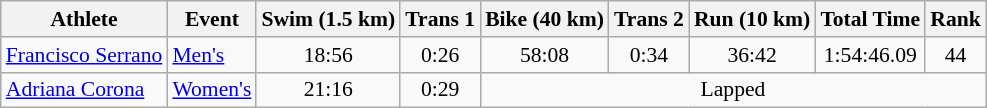<table class="wikitable" style="font-size:90%">
<tr>
<th>Athlete</th>
<th>Event</th>
<th>Swim (1.5 km)</th>
<th>Trans 1</th>
<th>Bike (40 km)</th>
<th>Trans 2</th>
<th>Run (10 km)</th>
<th>Total Time</th>
<th>Rank</th>
</tr>
<tr align=center>
<td align=left><a href='#'>Francisco Serrano</a></td>
<td align=left><a href='#'>Men's</a></td>
<td>18:56</td>
<td>0:26</td>
<td>58:08</td>
<td>0:34</td>
<td>36:42</td>
<td>1:54:46.09</td>
<td>44</td>
</tr>
<tr align=center>
<td align=left><a href='#'>Adriana Corona</a></td>
<td align=left><a href='#'>Women's</a></td>
<td>21:16</td>
<td>0:29</td>
<td colspan=5>Lapped</td>
</tr>
</table>
